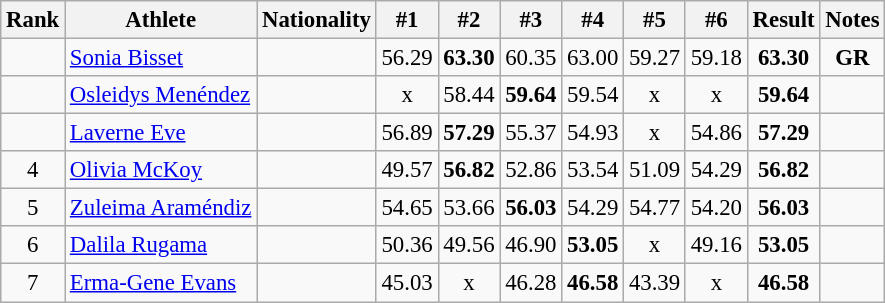<table class="wikitable sortable" style="text-align:center;font-size:95%">
<tr>
<th>Rank</th>
<th>Athlete</th>
<th>Nationality</th>
<th>#1</th>
<th>#2</th>
<th>#3</th>
<th>#4</th>
<th>#5</th>
<th>#6</th>
<th>Result</th>
<th>Notes</th>
</tr>
<tr>
<td></td>
<td align="left"><a href='#'>Sonia Bisset</a></td>
<td align=left></td>
<td>56.29</td>
<td><strong>63.30</strong></td>
<td>60.35</td>
<td>63.00</td>
<td>59.27</td>
<td>59.18</td>
<td><strong>63.30</strong></td>
<td><strong>GR</strong></td>
</tr>
<tr>
<td></td>
<td align="left"><a href='#'>Osleidys Menéndez</a></td>
<td align=left></td>
<td>x</td>
<td>58.44</td>
<td><strong>59.64</strong></td>
<td>59.54</td>
<td>x</td>
<td>x</td>
<td><strong>59.64</strong></td>
<td></td>
</tr>
<tr>
<td></td>
<td align="left"><a href='#'>Laverne Eve</a></td>
<td align=left></td>
<td>56.89</td>
<td><strong>57.29</strong></td>
<td>55.37</td>
<td>54.93</td>
<td>x</td>
<td>54.86</td>
<td><strong>57.29</strong></td>
<td></td>
</tr>
<tr>
<td>4</td>
<td align="left"><a href='#'>Olivia McKoy</a></td>
<td align=left></td>
<td>49.57</td>
<td><strong>56.82</strong></td>
<td>52.86</td>
<td>53.54</td>
<td>51.09</td>
<td>54.29</td>
<td><strong>56.82</strong></td>
<td></td>
</tr>
<tr>
<td>5</td>
<td align="left"><a href='#'>Zuleima Araméndiz</a></td>
<td align=left></td>
<td>54.65</td>
<td>53.66</td>
<td><strong>56.03</strong></td>
<td>54.29</td>
<td>54.77</td>
<td>54.20</td>
<td><strong>56.03</strong></td>
<td></td>
</tr>
<tr>
<td>6</td>
<td align="left"><a href='#'>Dalila Rugama</a></td>
<td align=left></td>
<td>50.36</td>
<td>49.56</td>
<td>46.90</td>
<td><strong>53.05</strong></td>
<td>x</td>
<td>49.16</td>
<td><strong>53.05</strong></td>
<td></td>
</tr>
<tr>
<td>7</td>
<td align="left"><a href='#'>Erma-Gene Evans</a></td>
<td align=left></td>
<td>45.03</td>
<td>x</td>
<td>46.28</td>
<td><strong>46.58</strong></td>
<td>43.39</td>
<td>x</td>
<td><strong>46.58</strong></td>
<td></td>
</tr>
</table>
